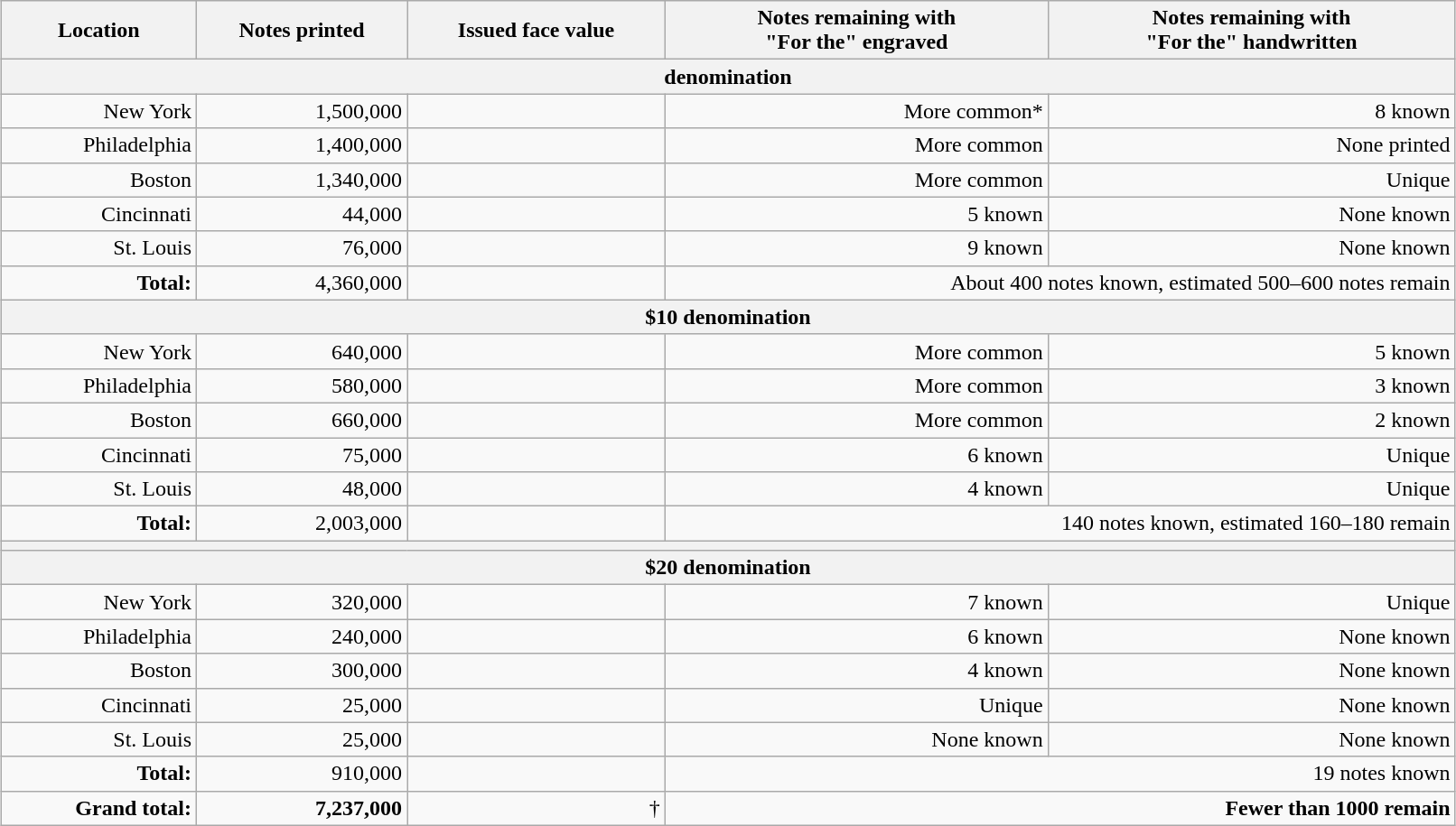<table class="wikitable" style="width:85%; margin:auto; text-align:right;">
<tr>
<th>Location</th>
<th>Notes printed</th>
<th>Issued face value</th>
<th>Notes remaining with<br>"For the" engraved</th>
<th>Notes remaining with<br>"For the" handwritten</th>
</tr>
<tr>
<th colspan="5"> denomination</th>
</tr>
<tr>
<td>New York</td>
<td>1,500,000</td>
<td></td>
<td>More common*</td>
<td>8 known</td>
</tr>
<tr>
<td>Philadelphia</td>
<td>1,400,000</td>
<td></td>
<td>More common</td>
<td>None printed</td>
</tr>
<tr>
<td>Boston</td>
<td>1,340,000</td>
<td></td>
<td>More common</td>
<td>Unique</td>
</tr>
<tr>
<td>Cincinnati</td>
<td>44,000</td>
<td></td>
<td>5 known</td>
<td>None known</td>
</tr>
<tr>
<td>St. Louis</td>
<td>76,000</td>
<td></td>
<td>9 known</td>
<td>None known</td>
</tr>
<tr>
<td><strong>Total:</strong></td>
<td>4,360,000</td>
<td></td>
<td colspan="2">About 400 notes known, estimated 500–600 notes remain</td>
</tr>
<tr>
<th colspan="5">$10 denomination</th>
</tr>
<tr>
<td>New York</td>
<td>640,000</td>
<td></td>
<td>More common</td>
<td>5 known</td>
</tr>
<tr>
<td>Philadelphia</td>
<td>580,000</td>
<td></td>
<td>More common</td>
<td>3 known</td>
</tr>
<tr>
<td>Boston</td>
<td>660,000</td>
<td></td>
<td>More common</td>
<td>2 known</td>
</tr>
<tr>
<td>Cincinnati</td>
<td>75,000</td>
<td></td>
<td>6 known</td>
<td>Unique</td>
</tr>
<tr>
<td>St. Louis</td>
<td>48,000</td>
<td></td>
<td>4 known</td>
<td>Unique</td>
</tr>
<tr>
<td><strong>Total:</strong></td>
<td>2,003,000</td>
<td></td>
<td colspan="2">140 notes known, estimated 160–180 remain</td>
</tr>
<tr>
<th colspan="5"></th>
</tr>
<tr>
<th colspan="5"><strong>$20 denomination</strong></th>
</tr>
<tr>
<td>New York</td>
<td>320,000</td>
<td></td>
<td>7 known</td>
<td>Unique</td>
</tr>
<tr>
<td>Philadelphia</td>
<td>240,000</td>
<td></td>
<td>6 known</td>
<td>None known</td>
</tr>
<tr>
<td>Boston</td>
<td>300,000</td>
<td></td>
<td>4 known</td>
<td>None known</td>
</tr>
<tr>
<td>Cincinnati</td>
<td>25,000</td>
<td></td>
<td>Unique</td>
<td>None known</td>
</tr>
<tr>
<td>St. Louis</td>
<td>25,000</td>
<td></td>
<td>None known</td>
<td>None known</td>
</tr>
<tr>
<td><strong>Total:</strong></td>
<td>910,000</td>
<td></td>
<td colspan="2">19 notes known</td>
</tr>
<tr>
<td><strong>Grand total:</strong></td>
<td><strong>7,237,000</strong></td>
<td><strong></strong>†</td>
<td colspan="2"><strong>Fewer than 1000 remain</strong></td>
</tr>
</table>
